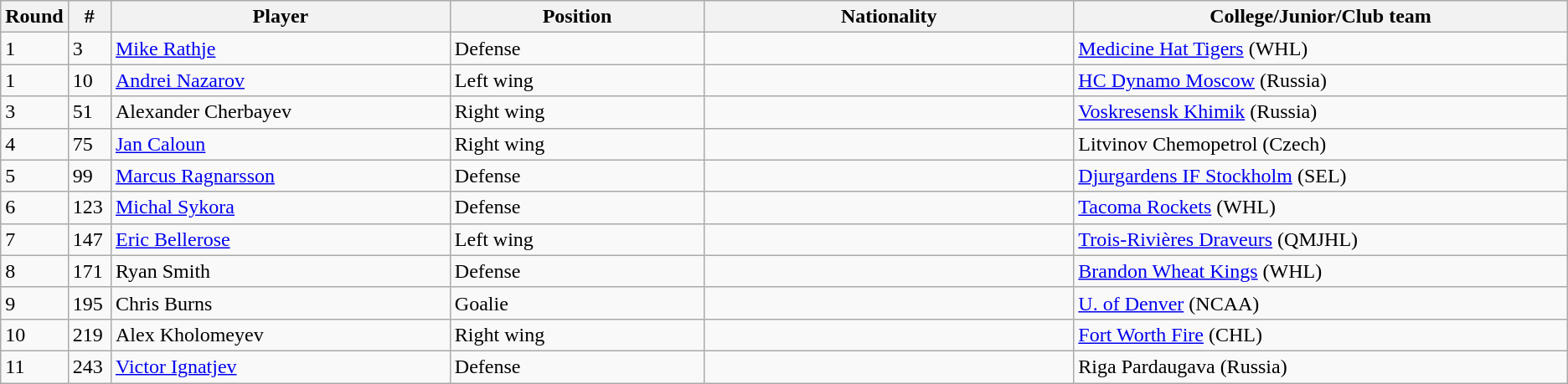<table class="wikitable">
<tr>
<th bgcolor="#DDDDFF" width="2.75%">Round</th>
<th bgcolor="#DDDDFF" width="2.75%">#</th>
<th bgcolor="#DDDDFF" width="22.0%">Player</th>
<th bgcolor="#DDDDFF" width="16.5%">Position</th>
<th bgcolor="#DDDDFF" width="24.0%">Nationality</th>
<th bgcolor="#DDDDFF" width="100.0%">College/Junior/Club team</th>
</tr>
<tr>
<td>1</td>
<td>3</td>
<td><a href='#'>Mike Rathje</a></td>
<td>Defense</td>
<td></td>
<td><a href='#'>Medicine Hat Tigers</a> (WHL)</td>
</tr>
<tr>
<td>1</td>
<td>10</td>
<td><a href='#'>Andrei Nazarov</a></td>
<td>Left wing</td>
<td></td>
<td><a href='#'>HC Dynamo Moscow</a> (Russia)</td>
</tr>
<tr>
<td>3</td>
<td>51</td>
<td>Alexander Cherbayev</td>
<td>Right wing</td>
<td></td>
<td><a href='#'>Voskresensk Khimik</a> (Russia)</td>
</tr>
<tr>
<td>4</td>
<td>75</td>
<td><a href='#'>Jan Caloun</a></td>
<td>Right wing</td>
<td></td>
<td>Litvinov Chemopetrol (Czech)</td>
</tr>
<tr>
<td>5</td>
<td>99</td>
<td><a href='#'>Marcus Ragnarsson</a></td>
<td>Defense</td>
<td></td>
<td><a href='#'>Djurgardens IF Stockholm</a> (SEL)</td>
</tr>
<tr>
<td>6</td>
<td>123</td>
<td><a href='#'>Michal Sykora</a></td>
<td>Defense</td>
<td></td>
<td><a href='#'>Tacoma Rockets</a> (WHL)</td>
</tr>
<tr>
<td>7</td>
<td>147</td>
<td><a href='#'>Eric Bellerose</a></td>
<td>Left wing</td>
<td></td>
<td><a href='#'>Trois-Rivières Draveurs</a> (QMJHL)</td>
</tr>
<tr>
<td>8</td>
<td>171</td>
<td>Ryan Smith</td>
<td>Defense</td>
<td></td>
<td><a href='#'>Brandon Wheat Kings</a> (WHL)</td>
</tr>
<tr>
<td>9</td>
<td>195</td>
<td>Chris Burns</td>
<td>Goalie</td>
<td></td>
<td><a href='#'>U. of Denver</a> (NCAA)</td>
</tr>
<tr>
<td>10</td>
<td>219</td>
<td>Alex Kholomeyev</td>
<td>Right wing</td>
<td></td>
<td><a href='#'>Fort Worth Fire</a> (CHL)</td>
</tr>
<tr>
<td>11</td>
<td>243</td>
<td><a href='#'>Victor Ignatjev</a></td>
<td>Defense</td>
<td></td>
<td>Riga Pardaugava (Russia)</td>
</tr>
</table>
